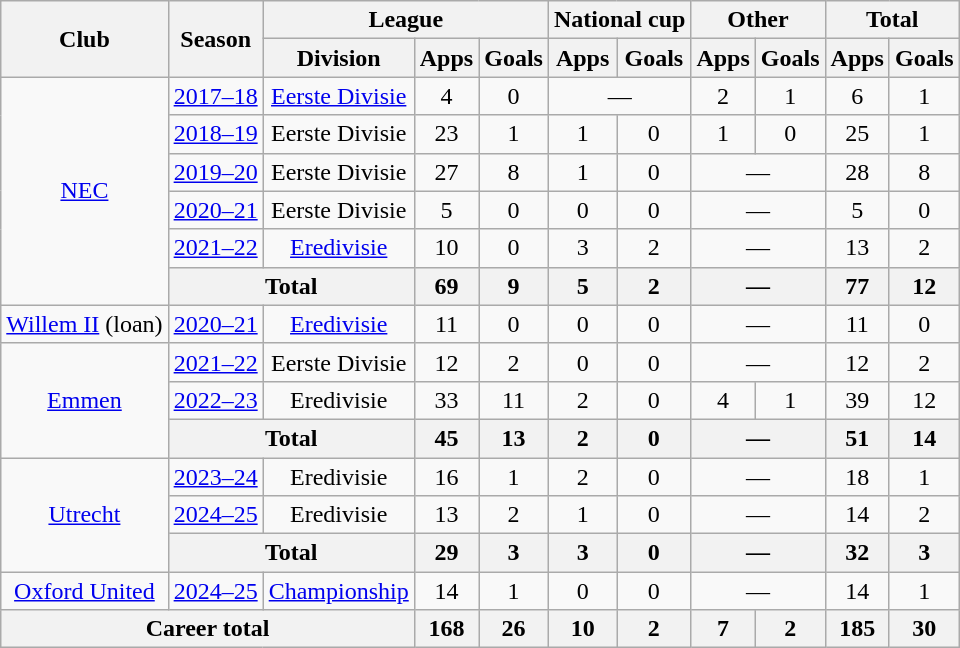<table class="wikitable" style="text-align:center">
<tr>
<th rowspan="2">Club</th>
<th rowspan="2">Season</th>
<th colspan="3">League</th>
<th colspan="2">National cup</th>
<th colspan="2">Other</th>
<th colspan="2">Total</th>
</tr>
<tr>
<th>Division</th>
<th>Apps</th>
<th>Goals</th>
<th>Apps</th>
<th>Goals</th>
<th>Apps</th>
<th>Goals</th>
<th>Apps</th>
<th>Goals</th>
</tr>
<tr>
<td rowspan="6"><a href='#'>NEC</a></td>
<td><a href='#'>2017–18</a></td>
<td><a href='#'>Eerste Divisie</a></td>
<td>4</td>
<td>0</td>
<td colspan="2">—</td>
<td>2</td>
<td>1</td>
<td>6</td>
<td>1</td>
</tr>
<tr>
<td><a href='#'>2018–19</a></td>
<td>Eerste Divisie</td>
<td>23</td>
<td>1</td>
<td>1</td>
<td>0</td>
<td>1</td>
<td>0</td>
<td>25</td>
<td>1</td>
</tr>
<tr>
<td><a href='#'>2019–20</a></td>
<td>Eerste Divisie</td>
<td>27</td>
<td>8</td>
<td>1</td>
<td>0</td>
<td colspan="2">—</td>
<td>28</td>
<td>8</td>
</tr>
<tr>
<td><a href='#'>2020–21</a></td>
<td>Eerste Divisie</td>
<td>5</td>
<td>0</td>
<td>0</td>
<td>0</td>
<td colspan="2">—</td>
<td>5</td>
<td>0</td>
</tr>
<tr>
<td><a href='#'>2021–22</a></td>
<td><a href='#'>Eredivisie</a></td>
<td>10</td>
<td>0</td>
<td>3</td>
<td>2</td>
<td colspan="2">—</td>
<td>13</td>
<td>2</td>
</tr>
<tr>
<th colspan="2">Total</th>
<th>69</th>
<th>9</th>
<th>5</th>
<th>2</th>
<th colspan="2">—</th>
<th>77</th>
<th>12</th>
</tr>
<tr>
<td><a href='#'>Willem II</a> (loan)</td>
<td><a href='#'>2020–21</a></td>
<td><a href='#'>Eredivisie</a></td>
<td>11</td>
<td>0</td>
<td>0</td>
<td>0</td>
<td colspan="2">—</td>
<td>11</td>
<td>0</td>
</tr>
<tr>
<td rowspan="3"><a href='#'>Emmen</a></td>
<td><a href='#'>2021–22</a></td>
<td>Eerste Divisie</td>
<td>12</td>
<td>2</td>
<td>0</td>
<td>0</td>
<td colspan="2">—</td>
<td>12</td>
<td>2</td>
</tr>
<tr>
<td><a href='#'>2022–23</a></td>
<td>Eredivisie</td>
<td>33</td>
<td>11</td>
<td>2</td>
<td>0</td>
<td>4</td>
<td>1</td>
<td>39</td>
<td>12</td>
</tr>
<tr>
<th colspan="2">Total</th>
<th>45</th>
<th>13</th>
<th>2</th>
<th>0</th>
<th colspan="2">—</th>
<th>51</th>
<th>14</th>
</tr>
<tr>
<td rowspan="3"><a href='#'>Utrecht</a></td>
<td><a href='#'>2023–24</a></td>
<td>Eredivisie</td>
<td>16</td>
<td>1</td>
<td>2</td>
<td>0</td>
<td colspan="2">—</td>
<td>18</td>
<td>1</td>
</tr>
<tr>
<td><a href='#'>2024–25</a></td>
<td>Eredivisie</td>
<td>13</td>
<td>2</td>
<td>1</td>
<td>0</td>
<td colspan="2">—</td>
<td>14</td>
<td>2</td>
</tr>
<tr>
<th colspan="2">Total</th>
<th>29</th>
<th>3</th>
<th>3</th>
<th>0</th>
<th colspan="2">—</th>
<th>32</th>
<th>3</th>
</tr>
<tr>
<td><a href='#'>Oxford United</a></td>
<td><a href='#'>2024–25</a></td>
<td><a href='#'>Championship</a></td>
<td>14</td>
<td>1</td>
<td>0</td>
<td>0</td>
<td colspan="2">—</td>
<td>14</td>
<td>1</td>
</tr>
<tr>
<th colspan="3">Career total</th>
<th>168</th>
<th>26</th>
<th>10</th>
<th>2</th>
<th>7</th>
<th>2</th>
<th>185</th>
<th>30</th>
</tr>
</table>
